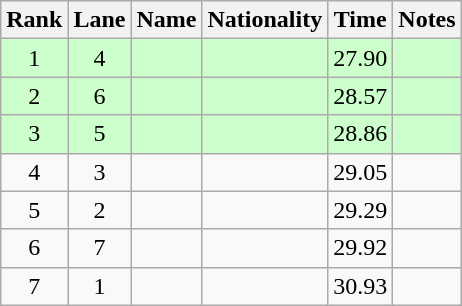<table class="wikitable sortable" style="text-align:center">
<tr>
<th>Rank</th>
<th>Lane</th>
<th>Name</th>
<th>Nationality</th>
<th>Time</th>
<th>Notes</th>
</tr>
<tr bgcolor=ccffcc>
<td>1</td>
<td>4</td>
<td align=left></td>
<td align=left></td>
<td>27.90</td>
<td><strong></strong></td>
</tr>
<tr bgcolor=ccffcc>
<td>2</td>
<td>6</td>
<td align=left></td>
<td align=left></td>
<td>28.57</td>
<td><strong></strong></td>
</tr>
<tr bgcolor=ccffcc>
<td>3</td>
<td>5</td>
<td align=left></td>
<td align=left></td>
<td>28.86</td>
<td></td>
</tr>
<tr>
<td>4</td>
<td>3</td>
<td align=left></td>
<td align=left></td>
<td>29.05</td>
<td></td>
</tr>
<tr>
<td>5</td>
<td>2</td>
<td align=left></td>
<td align=left></td>
<td>29.29</td>
<td></td>
</tr>
<tr>
<td>6</td>
<td>7</td>
<td align=left></td>
<td align=left></td>
<td>29.92</td>
<td></td>
</tr>
<tr>
<td>7</td>
<td>1</td>
<td align=left></td>
<td align=left></td>
<td>30.93</td>
<td></td>
</tr>
</table>
